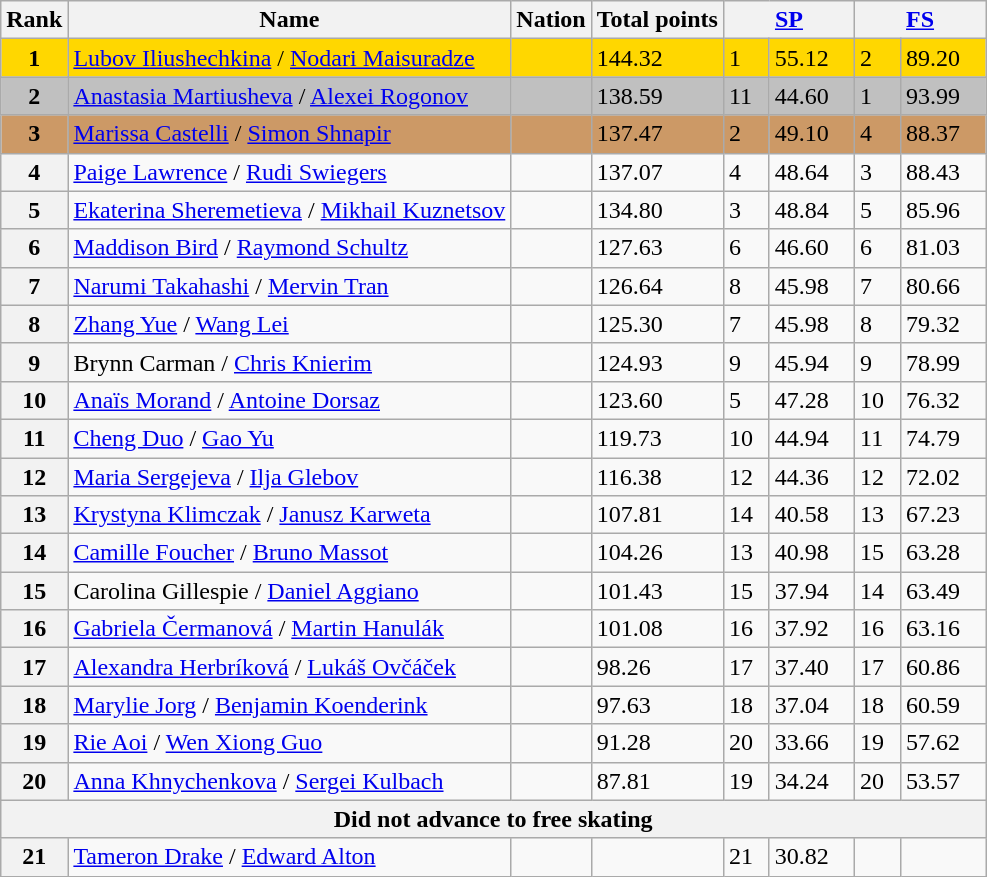<table class="wikitable">
<tr>
<th>Rank</th>
<th>Name</th>
<th>Nation</th>
<th>Total points</th>
<th colspan="2" width="80px"><a href='#'>SP</a></th>
<th colspan="2" width="80px"><a href='#'>FS</a></th>
</tr>
<tr bgcolor=gold>
<td align=center><strong>1</strong></td>
<td><a href='#'>Lubov Iliushechkina</a> / <a href='#'>Nodari Maisuradze</a></td>
<td></td>
<td>144.32</td>
<td>1</td>
<td>55.12</td>
<td>2</td>
<td>89.20</td>
</tr>
<tr bgcolor=silver>
<td align=center><strong>2</strong></td>
<td><a href='#'>Anastasia Martiusheva</a> / <a href='#'>Alexei Rogonov</a></td>
<td></td>
<td>138.59</td>
<td>11</td>
<td>44.60</td>
<td>1</td>
<td>93.99</td>
</tr>
<tr bgcolor=cc9966>
<td align=center><strong>3</strong></td>
<td><a href='#'>Marissa Castelli</a> / <a href='#'>Simon Shnapir</a></td>
<td></td>
<td>137.47</td>
<td>2</td>
<td>49.10</td>
<td>4</td>
<td>88.37</td>
</tr>
<tr>
<th>4</th>
<td><a href='#'>Paige Lawrence</a> / <a href='#'>Rudi Swiegers</a></td>
<td></td>
<td>137.07</td>
<td>4</td>
<td>48.64</td>
<td>3</td>
<td>88.43</td>
</tr>
<tr>
<th>5</th>
<td><a href='#'>Ekaterina Sheremetieva</a> / <a href='#'>Mikhail Kuznetsov</a></td>
<td></td>
<td>134.80</td>
<td>3</td>
<td>48.84</td>
<td>5</td>
<td>85.96</td>
</tr>
<tr>
<th>6</th>
<td><a href='#'>Maddison Bird</a> / <a href='#'>Raymond Schultz</a></td>
<td></td>
<td>127.63</td>
<td>6</td>
<td>46.60</td>
<td>6</td>
<td>81.03</td>
</tr>
<tr>
<th>7</th>
<td><a href='#'>Narumi Takahashi</a> / <a href='#'>Mervin Tran</a></td>
<td></td>
<td>126.64</td>
<td>8</td>
<td>45.98</td>
<td>7</td>
<td>80.66</td>
</tr>
<tr>
<th>8</th>
<td><a href='#'>Zhang Yue</a> / <a href='#'>Wang Lei</a></td>
<td></td>
<td>125.30</td>
<td>7</td>
<td>45.98</td>
<td>8</td>
<td>79.32</td>
</tr>
<tr>
<th>9</th>
<td>Brynn Carman / <a href='#'>Chris Knierim</a></td>
<td></td>
<td>124.93</td>
<td>9</td>
<td>45.94</td>
<td>9</td>
<td>78.99</td>
</tr>
<tr>
<th>10</th>
<td><a href='#'>Anaïs Morand</a> / <a href='#'>Antoine Dorsaz</a></td>
<td></td>
<td>123.60</td>
<td>5</td>
<td>47.28</td>
<td>10</td>
<td>76.32</td>
</tr>
<tr>
<th>11</th>
<td><a href='#'>Cheng Duo</a> / <a href='#'>Gao Yu</a></td>
<td></td>
<td>119.73</td>
<td>10</td>
<td>44.94</td>
<td>11</td>
<td>74.79</td>
</tr>
<tr>
<th>12</th>
<td><a href='#'>Maria Sergejeva</a> / <a href='#'>Ilja Glebov</a></td>
<td></td>
<td>116.38</td>
<td>12</td>
<td>44.36</td>
<td>12</td>
<td>72.02</td>
</tr>
<tr>
<th>13</th>
<td><a href='#'>Krystyna Klimczak</a> / <a href='#'>Janusz Karweta</a></td>
<td></td>
<td>107.81</td>
<td>14</td>
<td>40.58</td>
<td>13</td>
<td>67.23</td>
</tr>
<tr>
<th>14</th>
<td><a href='#'>Camille Foucher</a> / <a href='#'>Bruno Massot</a></td>
<td></td>
<td>104.26</td>
<td>13</td>
<td>40.98</td>
<td>15</td>
<td>63.28</td>
</tr>
<tr>
<th>15</th>
<td>Carolina Gillespie / <a href='#'>Daniel Aggiano</a></td>
<td></td>
<td>101.43</td>
<td>15</td>
<td>37.94</td>
<td>14</td>
<td>63.49</td>
</tr>
<tr>
<th>16</th>
<td><a href='#'>Gabriela Čermanová</a> / <a href='#'>Martin Hanulák</a></td>
<td></td>
<td>101.08</td>
<td>16</td>
<td>37.92</td>
<td>16</td>
<td>63.16</td>
</tr>
<tr>
<th>17</th>
<td><a href='#'>Alexandra Herbríková</a> / <a href='#'>Lukáš Ovčáček</a></td>
<td></td>
<td>98.26</td>
<td>17</td>
<td>37.40</td>
<td>17</td>
<td>60.86</td>
</tr>
<tr>
<th>18</th>
<td><a href='#'>Marylie Jorg</a> / <a href='#'>Benjamin Koenderink</a></td>
<td></td>
<td>97.63</td>
<td>18</td>
<td>37.04</td>
<td>18</td>
<td>60.59</td>
</tr>
<tr>
<th>19</th>
<td><a href='#'>Rie Aoi</a> / <a href='#'>Wen Xiong Guo</a></td>
<td></td>
<td>91.28</td>
<td>20</td>
<td>33.66</td>
<td>19</td>
<td>57.62</td>
</tr>
<tr>
<th>20</th>
<td><a href='#'>Anna Khnychenkova</a> / <a href='#'>Sergei Kulbach</a></td>
<td></td>
<td>87.81</td>
<td>19</td>
<td>34.24</td>
<td>20</td>
<td>53.57</td>
</tr>
<tr>
<th colspan=8>Did not advance to free skating</th>
</tr>
<tr>
<th>21</th>
<td><a href='#'>Tameron Drake</a> / <a href='#'>Edward Alton</a></td>
<td></td>
<td></td>
<td>21</td>
<td>30.82</td>
<td></td>
<td></td>
</tr>
</table>
